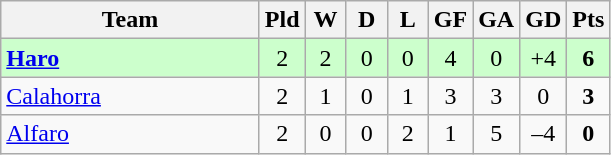<table class="wikitable" style="text-align: center;">
<tr>
<th width=165>Team</th>
<th width=20>Pld</th>
<th width=20>W</th>
<th width=20>D</th>
<th width=20>L</th>
<th width=20>GF</th>
<th width=20>GA</th>
<th width=20>GD</th>
<th width=20>Pts</th>
</tr>
<tr bgcolor=#ccffcc>
<td align=left><strong><a href='#'>Haro</a></strong></td>
<td>2</td>
<td>2</td>
<td>0</td>
<td>0</td>
<td>4</td>
<td>0</td>
<td>+4</td>
<td><strong>6</strong></td>
</tr>
<tr>
<td align=left><a href='#'>Calahorra</a></td>
<td>2</td>
<td>1</td>
<td>0</td>
<td>1</td>
<td>3</td>
<td>3</td>
<td>0</td>
<td><strong>3</strong></td>
</tr>
<tr>
<td align=left><a href='#'>Alfaro</a></td>
<td>2</td>
<td>0</td>
<td>0</td>
<td>2</td>
<td>1</td>
<td>5</td>
<td>–4</td>
<td><strong>0</strong></td>
</tr>
</table>
